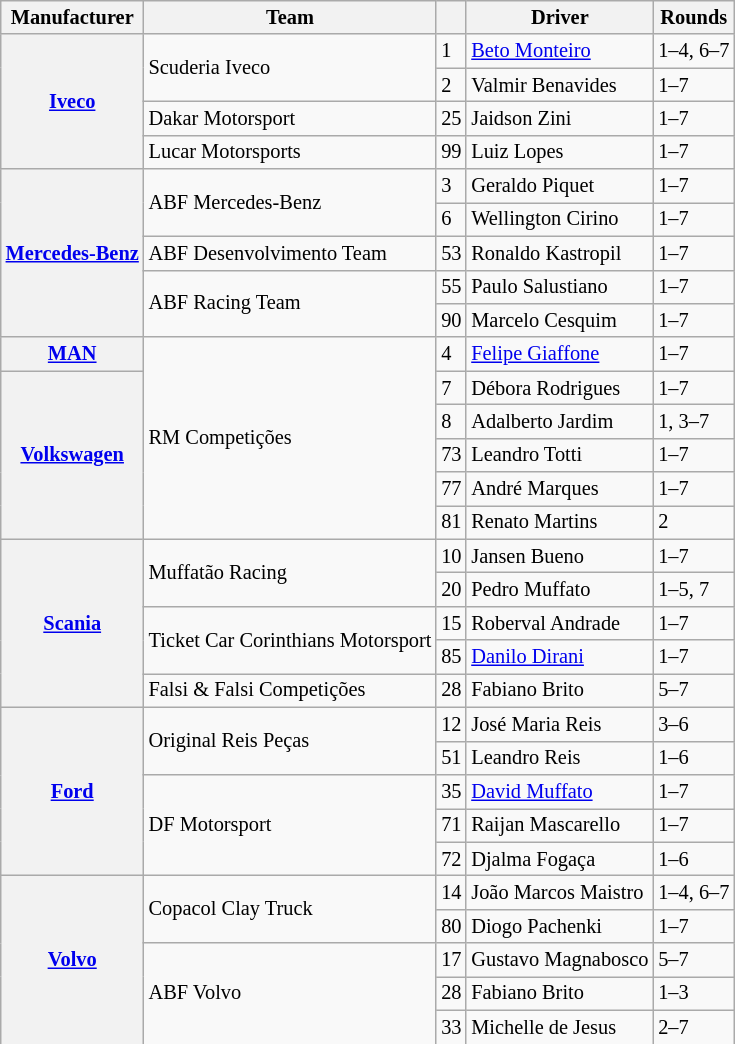<table class="wikitable" style="font-size: 85%;">
<tr>
<th>Manufacturer</th>
<th>Team</th>
<th></th>
<th>Driver</th>
<th>Rounds</th>
</tr>
<tr>
<th rowspan=4><a href='#'>Iveco</a></th>
<td rowspan=2>Scuderia Iveco</td>
<td>1</td>
<td><a href='#'>Beto Monteiro</a></td>
<td>1–4, 6–7</td>
</tr>
<tr>
<td>2</td>
<td>Valmir Benavides</td>
<td>1–7</td>
</tr>
<tr>
<td>Dakar Motorsport</td>
<td>25</td>
<td>Jaidson Zini</td>
<td>1–7</td>
</tr>
<tr>
<td>Lucar Motorsports</td>
<td>99</td>
<td>Luiz Lopes</td>
<td>1–7</td>
</tr>
<tr>
<th rowspan=5><a href='#'>Mercedes-Benz</a></th>
<td rowspan=2>ABF Mercedes-Benz</td>
<td>3</td>
<td>Geraldo Piquet</td>
<td>1–7</td>
</tr>
<tr>
<td>6</td>
<td>Wellington Cirino</td>
<td>1–7</td>
</tr>
<tr>
<td>ABF Desenvolvimento Team</td>
<td>53</td>
<td>Ronaldo Kastropil</td>
<td>1–7</td>
</tr>
<tr>
<td rowspan=2>ABF Racing Team</td>
<td>55</td>
<td>Paulo Salustiano</td>
<td>1–7</td>
</tr>
<tr>
<td>90</td>
<td>Marcelo Cesquim</td>
<td>1–7</td>
</tr>
<tr>
<th><a href='#'>MAN</a></th>
<td rowspan=6>RM Competições</td>
<td>4</td>
<td><a href='#'>Felipe Giaffone</a></td>
<td>1–7</td>
</tr>
<tr>
<th rowspan=5><a href='#'>Volkswagen</a></th>
<td>7</td>
<td>Débora Rodrigues</td>
<td>1–7</td>
</tr>
<tr>
<td>8</td>
<td>Adalberto Jardim</td>
<td>1, 3–7</td>
</tr>
<tr>
<td>73</td>
<td>Leandro Totti</td>
<td>1–7</td>
</tr>
<tr>
<td>77</td>
<td>André Marques</td>
<td>1–7</td>
</tr>
<tr>
<td>81</td>
<td>Renato Martins</td>
<td>2</td>
</tr>
<tr>
<th rowspan=5><a href='#'>Scania</a></th>
<td rowspan=2>Muffatão Racing</td>
<td>10</td>
<td>Jansen Bueno</td>
<td>1–7</td>
</tr>
<tr>
<td>20</td>
<td>Pedro Muffato</td>
<td>1–5, 7</td>
</tr>
<tr>
<td rowspan=2>Ticket Car Corinthians Motorsport</td>
<td>15</td>
<td>Roberval Andrade</td>
<td>1–7</td>
</tr>
<tr>
<td>85</td>
<td><a href='#'>Danilo Dirani</a></td>
<td>1–7</td>
</tr>
<tr>
<td>Falsi & Falsi Competições</td>
<td>28</td>
<td>Fabiano Brito</td>
<td>5–7</td>
</tr>
<tr>
<th rowspan=5><a href='#'>Ford</a></th>
<td rowspan=2>Original Reis Peças</td>
<td>12</td>
<td>José Maria Reis</td>
<td>3–6</td>
</tr>
<tr>
<td>51</td>
<td>Leandro Reis</td>
<td>1–6</td>
</tr>
<tr>
<td rowspan=3>DF Motorsport</td>
<td>35</td>
<td><a href='#'>David Muffato</a></td>
<td>1–7</td>
</tr>
<tr>
<td>71</td>
<td>Raijan Mascarello</td>
<td>1–7</td>
</tr>
<tr>
<td>72</td>
<td>Djalma Fogaça</td>
<td>1–6</td>
</tr>
<tr>
<th rowspan=5><a href='#'>Volvo</a></th>
<td rowspan=2>Copacol Clay Truck</td>
<td>14</td>
<td>João Marcos Maistro</td>
<td>1–4, 6–7</td>
</tr>
<tr>
<td>80</td>
<td>Diogo Pachenki</td>
<td>1–7</td>
</tr>
<tr>
<td rowspan=3>ABF Volvo</td>
<td>17</td>
<td>Gustavo Magnabosco</td>
<td>5–7</td>
</tr>
<tr>
<td>28</td>
<td>Fabiano Brito</td>
<td>1–3</td>
</tr>
<tr>
<td>33</td>
<td>Michelle de Jesus</td>
<td>2–7</td>
</tr>
</table>
